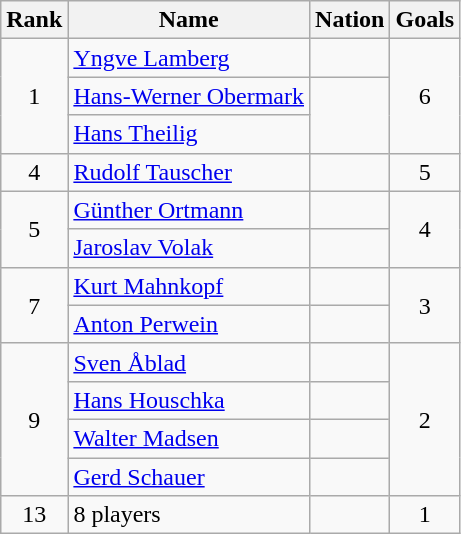<table class="wikitable sortable">
<tr>
<th>Rank</th>
<th>Name</th>
<th>Nation</th>
<th>Goals</th>
</tr>
<tr>
<td rowspan="3" style="text-align:center">1</td>
<td><a href='#'>Yngve Lamberg</a></td>
<td></td>
<td rowspan="3" style="text-align:center">6</td>
</tr>
<tr>
<td><a href='#'>Hans-Werner Obermark</a></td>
<td rowspan="2"></td>
</tr>
<tr>
<td><a href='#'>Hans Theilig</a></td>
</tr>
<tr>
<td style="text-align:center">4</td>
<td><a href='#'>Rudolf Tauscher</a></td>
<td></td>
<td style="text-align:center">5</td>
</tr>
<tr>
<td rowspan="2" style="text-align:center">5</td>
<td><a href='#'>Günther Ortmann</a></td>
<td></td>
<td rowspan="2" style="text-align:center">4</td>
</tr>
<tr>
<td><a href='#'>Jaroslav Volak</a></td>
<td></td>
</tr>
<tr>
<td rowspan="2" style="text-align:center">7</td>
<td><a href='#'>Kurt Mahnkopf</a></td>
<td></td>
<td rowspan="2" style="text-align:center">3</td>
</tr>
<tr>
<td><a href='#'>Anton Perwein</a></td>
<td></td>
</tr>
<tr>
<td rowspan="4" style="text-align:center">9</td>
<td><a href='#'>Sven Åblad</a></td>
<td></td>
<td rowspan="4" style="text-align:center">2</td>
</tr>
<tr>
<td><a href='#'>Hans Houschka</a></td>
<td></td>
</tr>
<tr>
<td><a href='#'>Walter Madsen</a></td>
<td></td>
</tr>
<tr>
<td><a href='#'>Gerd Schauer</a></td>
<td></td>
</tr>
<tr>
<td style="text-align:center">13</td>
<td>8 players</td>
<td></td>
<td style="text-align:center">1</td>
</tr>
</table>
